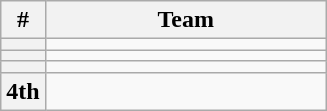<table class=wikitable style="text-align:center;">
<tr>
<th>#</th>
<th width=180px>Team</th>
</tr>
<tr>
<th></th>
<td align=left></td>
</tr>
<tr>
<th></th>
<td align=left></td>
</tr>
<tr>
<th></th>
<td align=left></td>
</tr>
<tr>
<th>4th</th>
<td align=left></td>
</tr>
</table>
